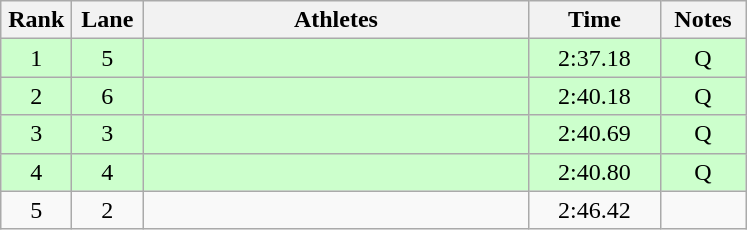<table class="wikitable sortable" style="text-align:center;">
<tr>
<th width=40>Rank</th>
<th width=40>Lane</th>
<th width=250>Athletes</th>
<th width=80>Time</th>
<th width=50>Notes</th>
</tr>
<tr bgcolor=ccffcc>
<td>1</td>
<td>5</td>
<td align=left></td>
<td>2:37.18</td>
<td>Q</td>
</tr>
<tr bgcolor=ccffcc>
<td>2</td>
<td>6</td>
<td align=left></td>
<td>2:40.18</td>
<td>Q</td>
</tr>
<tr bgcolor=ccffcc>
<td>3</td>
<td>3</td>
<td align=left></td>
<td>2:40.69</td>
<td>Q</td>
</tr>
<tr bgcolor=ccffcc>
<td>4</td>
<td>4</td>
<td align=left></td>
<td>2:40.80</td>
<td>Q</td>
</tr>
<tr>
<td>5</td>
<td>2</td>
<td align=left></td>
<td>2:46.42</td>
<td></td>
</tr>
</table>
